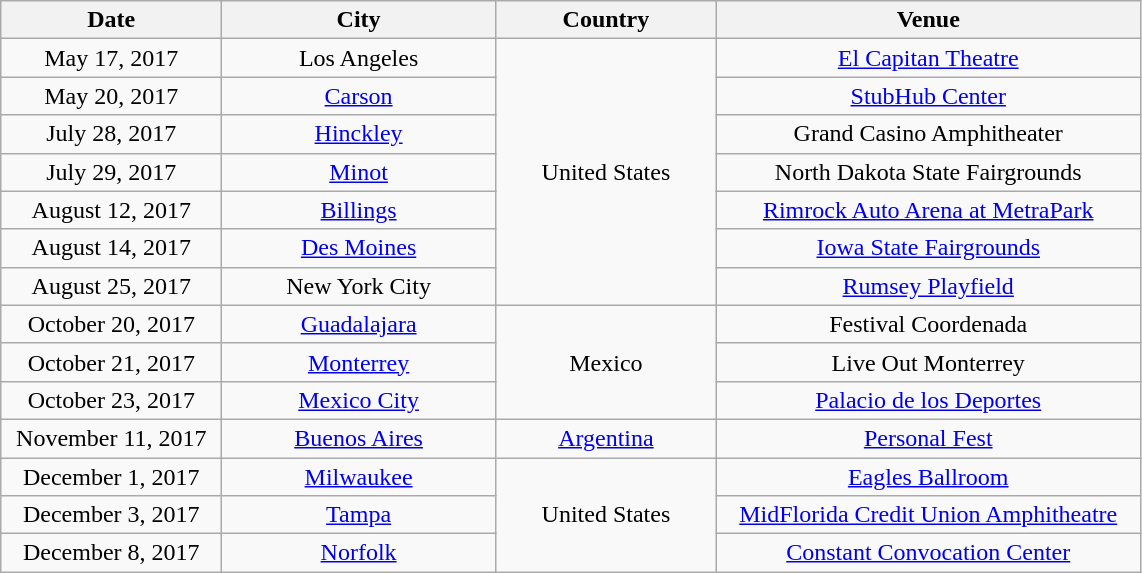<table class="wikitable" style="text-align:center;">
<tr>
<th style="width:140px;">Date</th>
<th style="width:175px;">City</th>
<th style="width:140px;">Country</th>
<th style="width:275px;">Venue</th>
</tr>
<tr>
<td>May 17, 2017</td>
<td>Los Angeles</td>
<td rowspan="7">United States</td>
<td><a href='#'>El Capitan Theatre</a></td>
</tr>
<tr>
<td>May 20, 2017</td>
<td><a href='#'>Carson</a></td>
<td><a href='#'>StubHub Center</a></td>
</tr>
<tr>
<td>July 28, 2017</td>
<td><a href='#'>Hinckley</a></td>
<td>Grand Casino Amphitheater</td>
</tr>
<tr>
<td>July 29, 2017</td>
<td><a href='#'>Minot</a></td>
<td>North Dakota State Fairgrounds</td>
</tr>
<tr>
<td>August 12, 2017</td>
<td><a href='#'>Billings</a></td>
<td><a href='#'>Rimrock Auto Arena at MetraPark</a></td>
</tr>
<tr>
<td>August 14, 2017</td>
<td><a href='#'>Des Moines</a></td>
<td><a href='#'>Iowa State Fairgrounds</a></td>
</tr>
<tr>
<td>August 25, 2017</td>
<td>New York City</td>
<td><a href='#'>Rumsey Playfield</a></td>
</tr>
<tr>
<td>October 20, 2017</td>
<td><a href='#'>Guadalajara</a></td>
<td rowspan="3">Mexico</td>
<td>Festival Coordenada</td>
</tr>
<tr>
<td>October 21, 2017</td>
<td><a href='#'>Monterrey</a></td>
<td>Live Out Monterrey</td>
</tr>
<tr>
<td>October 23, 2017</td>
<td><a href='#'>Mexico City</a></td>
<td><a href='#'>Palacio de los Deportes</a></td>
</tr>
<tr>
<td>November 11, 2017</td>
<td><a href='#'>Buenos Aires</a></td>
<td><a href='#'>Argentina</a></td>
<td><a href='#'>Personal Fest</a></td>
</tr>
<tr>
<td>December 1, 2017</td>
<td><a href='#'>Milwaukee</a></td>
<td rowspan="3">United States</td>
<td><a href='#'>Eagles Ballroom</a></td>
</tr>
<tr>
<td>December 3, 2017</td>
<td><a href='#'>Tampa</a></td>
<td><a href='#'>MidFlorida Credit Union Amphitheatre</a></td>
</tr>
<tr>
<td>December 8, 2017</td>
<td><a href='#'>Norfolk</a></td>
<td><a href='#'>Constant Convocation Center</a></td>
</tr>
</table>
